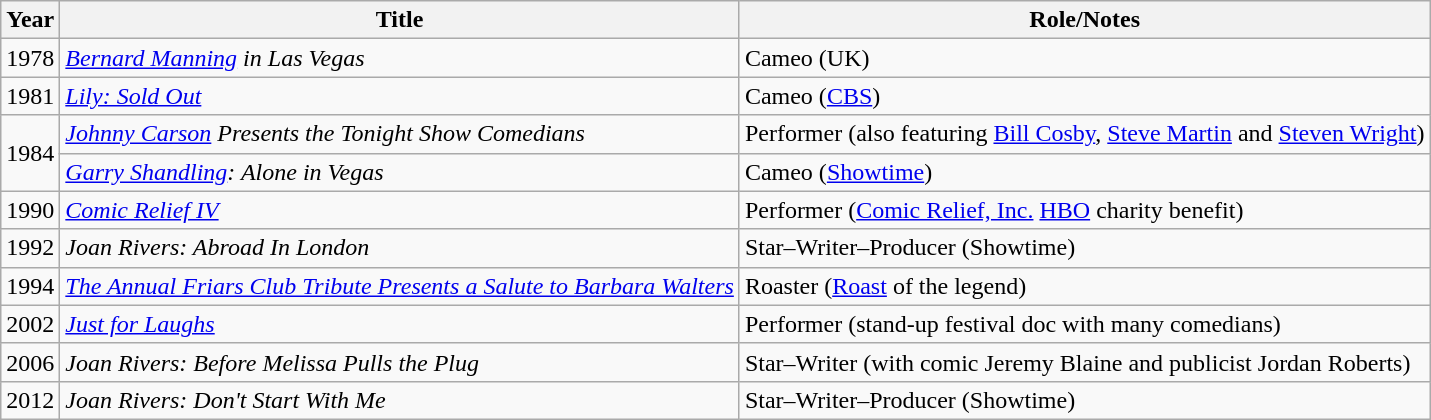<table class="wikitable sortable">
<tr>
<th>Year</th>
<th>Title</th>
<th>Role/Notes</th>
</tr>
<tr>
<td>1978</td>
<td><em><a href='#'>Bernard Manning</a> in Las Vegas</em></td>
<td>Cameo (UK)</td>
</tr>
<tr>
<td>1981</td>
<td><em><a href='#'>Lily: Sold Out</a></em></td>
<td>Cameo (<a href='#'>CBS</a>)</td>
</tr>
<tr>
<td rowspan="2">1984</td>
<td><em><a href='#'>Johnny Carson</a> Presents the Tonight Show Comedians</em></td>
<td>Performer (also featuring <a href='#'>Bill Cosby</a>, <a href='#'>Steve Martin</a> and <a href='#'>Steven Wright</a>)</td>
</tr>
<tr>
<td><em><a href='#'>Garry Shandling</a>: Alone in Vegas</em></td>
<td>Cameo (<a href='#'>Showtime</a>)</td>
</tr>
<tr>
<td>1990</td>
<td><em><a href='#'>Comic Relief IV</a></em></td>
<td>Performer (<a href='#'>Comic Relief, Inc.</a> <a href='#'>HBO</a> charity benefit)</td>
</tr>
<tr>
<td>1992</td>
<td><em>Joan Rivers: Abroad In London</em></td>
<td>Star–Writer–Producer (Showtime)</td>
</tr>
<tr>
<td>1994</td>
<td><em><a href='#'>The Annual Friars Club Tribute Presents a Salute to Barbara Walters</a></em></td>
<td>Roaster (<a href='#'>Roast</a> of the legend)</td>
</tr>
<tr>
<td>2002</td>
<td><em><a href='#'>Just for Laughs</a></em></td>
<td>Performer (stand-up festival doc with many comedians)</td>
</tr>
<tr>
<td>2006</td>
<td><em>Joan Rivers: Before Melissa Pulls the Plug</em></td>
<td>Star–Writer (with comic Jeremy Blaine and publicist Jordan Roberts)</td>
</tr>
<tr>
<td>2012</td>
<td><em>Joan Rivers: Don't Start With Me</em></td>
<td>Star–Writer–Producer (Showtime)</td>
</tr>
</table>
